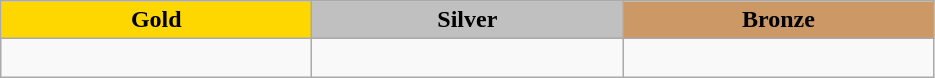<table class="wikitable" style="text-align:left">
<tr align="center">
<td width=200 bgcolor=gold><strong>Gold</strong></td>
<td width=200 bgcolor=silver><strong>Silver</strong></td>
<td width=200 bgcolor=CC9966><strong>Bronze</strong></td>
</tr>
<tr>
<td></td>
<td></td>
<td><br></td>
</tr>
</table>
